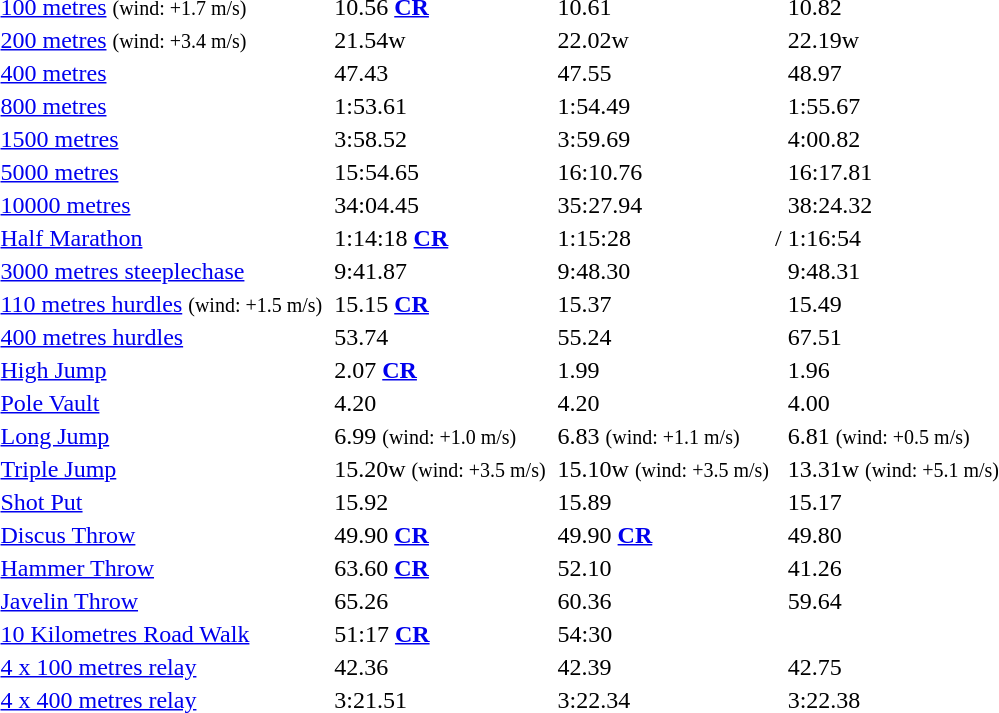<table>
<tr>
<td><a href='#'>100 metres</a> <small>(wind: +1.7 m/s)</small></td>
<td></td>
<td>10.56 <strong><a href='#'>CR</a></strong></td>
<td></td>
<td>10.61</td>
<td></td>
<td>10.82</td>
</tr>
<tr>
<td><a href='#'>200 metres</a> <small>(wind: +3.4 m/s)</small></td>
<td></td>
<td>21.54w</td>
<td></td>
<td>22.02w</td>
<td></td>
<td>22.19w</td>
</tr>
<tr>
<td><a href='#'>400 metres</a></td>
<td></td>
<td>47.43</td>
<td></td>
<td>47.55</td>
<td></td>
<td>48.97</td>
</tr>
<tr>
<td><a href='#'>800 metres</a></td>
<td></td>
<td>1:53.61</td>
<td></td>
<td>1:54.49</td>
<td></td>
<td>1:55.67</td>
</tr>
<tr>
<td><a href='#'>1500 metres</a></td>
<td></td>
<td>3:58.52</td>
<td></td>
<td>3:59.69</td>
<td></td>
<td>4:00.82</td>
</tr>
<tr>
<td><a href='#'>5000 metres</a></td>
<td></td>
<td>15:54.65</td>
<td></td>
<td>16:10.76</td>
<td></td>
<td>16:17.81</td>
</tr>
<tr>
<td><a href='#'>10000 metres</a></td>
<td></td>
<td>34:04.45</td>
<td></td>
<td>35:27.94</td>
<td></td>
<td>38:24.32</td>
</tr>
<tr>
<td><a href='#'>Half Marathon</a></td>
<td></td>
<td>1:14:18 <strong><a href='#'>CR</a></strong></td>
<td></td>
<td>1:15:28</td>
<td>/</td>
<td>1:16:54</td>
</tr>
<tr>
<td><a href='#'>3000 metres steeplechase</a></td>
<td></td>
<td>9:41.87</td>
<td></td>
<td>9:48.30</td>
<td></td>
<td>9:48.31</td>
</tr>
<tr>
<td><a href='#'>110 metres hurdles</a> <small>(wind: +1.5 m/s)</small></td>
<td></td>
<td>15.15 <strong><a href='#'>CR</a></strong></td>
<td></td>
<td>15.37</td>
<td></td>
<td>15.49</td>
</tr>
<tr>
<td><a href='#'>400 metres hurdles</a></td>
<td></td>
<td>53.74</td>
<td></td>
<td>55.24</td>
<td></td>
<td>67.51</td>
</tr>
<tr>
<td><a href='#'>High Jump</a></td>
<td></td>
<td>2.07 <strong><a href='#'>CR</a></strong></td>
<td></td>
<td>1.99</td>
<td></td>
<td>1.96</td>
</tr>
<tr>
<td><a href='#'>Pole Vault</a></td>
<td></td>
<td>4.20</td>
<td></td>
<td>4.20</td>
<td></td>
<td>4.00</td>
</tr>
<tr>
<td><a href='#'>Long Jump</a></td>
<td></td>
<td>6.99 <small>(wind: +1.0 m/s)</small></td>
<td></td>
<td>6.83 <small>(wind: +1.1 m/s)</small></td>
<td></td>
<td>6.81 <small>(wind: +0.5 m/s)</small></td>
</tr>
<tr>
<td><a href='#'>Triple Jump</a></td>
<td></td>
<td>15.20w <small>(wind: +3.5 m/s)</small></td>
<td></td>
<td>15.10w <small>(wind: +3.5 m/s)</small></td>
<td></td>
<td>13.31w <small>(wind: +5.1 m/s)</small></td>
</tr>
<tr>
<td><a href='#'>Shot Put</a></td>
<td></td>
<td>15.92</td>
<td></td>
<td>15.89</td>
<td></td>
<td>15.17</td>
</tr>
<tr>
<td><a href='#'>Discus Throw</a></td>
<td></td>
<td>49.90 <strong><a href='#'>CR</a></strong></td>
<td></td>
<td>49.90 <strong><a href='#'>CR</a></strong></td>
<td></td>
<td>49.80</td>
</tr>
<tr>
<td><a href='#'>Hammer Throw</a></td>
<td></td>
<td>63.60 <strong><a href='#'>CR</a></strong></td>
<td></td>
<td>52.10</td>
<td></td>
<td>41.26</td>
</tr>
<tr>
<td><a href='#'>Javelin Throw</a></td>
<td></td>
<td>65.26</td>
<td></td>
<td>60.36</td>
<td></td>
<td>59.64</td>
</tr>
<tr>
<td><a href='#'>10 Kilometres Road Walk</a></td>
<td></td>
<td>51:17 <strong><a href='#'>CR</a></strong></td>
<td></td>
<td>54:30</td>
<td></td>
<td></td>
</tr>
<tr>
<td><a href='#'>4 x 100 metres relay</a></td>
<td></td>
<td>42.36</td>
<td></td>
<td>42.39</td>
<td></td>
<td>42.75</td>
</tr>
<tr>
<td><a href='#'>4 x 400 metres relay</a></td>
<td></td>
<td>3:21.51</td>
<td></td>
<td>3:22.34</td>
<td></td>
<td>3:22.38</td>
</tr>
</table>
